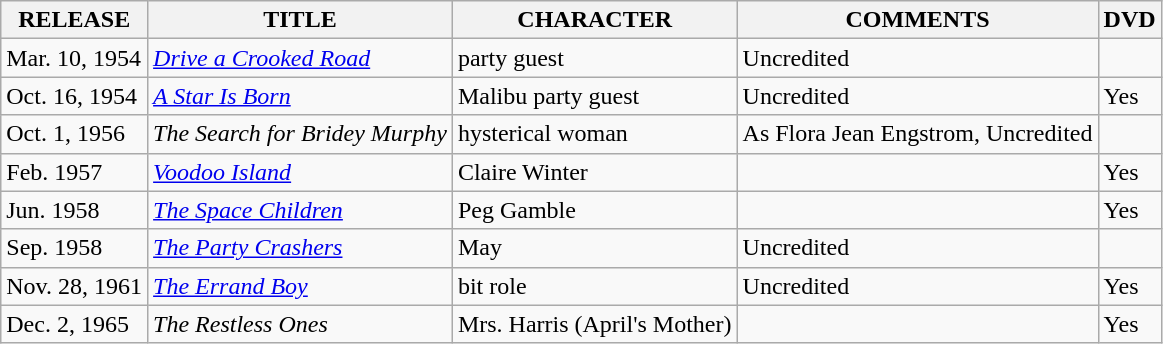<table class="wikitable sortable">
<tr>
<th>RELEASE</th>
<th>TITLE</th>
<th>CHARACTER</th>
<th>COMMENTS</th>
<th>DVD</th>
</tr>
<tr>
<td>Mar. 10, 1954</td>
<td><em><a href='#'>Drive a Crooked Road</a></em></td>
<td>party guest</td>
<td>Uncredited</td>
<td></td>
</tr>
<tr>
<td>Oct. 16, 1954</td>
<td><em><a href='#'>A Star Is Born</a></em></td>
<td>Malibu party guest</td>
<td>Uncredited</td>
<td>Yes</td>
</tr>
<tr>
<td>Oct. 1, 1956</td>
<td><em>The Search for Bridey Murphy</em></td>
<td>hysterical woman</td>
<td>As Flora Jean Engstrom, Uncredited</td>
<td></td>
</tr>
<tr>
<td>Feb. 1957</td>
<td><em><a href='#'>Voodoo Island</a></em></td>
<td>Claire Winter</td>
<td></td>
<td>Yes</td>
</tr>
<tr>
<td>Jun. 1958</td>
<td><em><a href='#'>The Space Children</a></em></td>
<td>Peg Gamble</td>
<td></td>
<td>Yes</td>
</tr>
<tr>
<td>Sep. 1958</td>
<td><em><a href='#'>The Party Crashers</a></em></td>
<td>May</td>
<td>Uncredited</td>
<td></td>
</tr>
<tr>
<td>Nov. 28, 1961</td>
<td><em><a href='#'>The Errand Boy</a></em></td>
<td>bit role</td>
<td>Uncredited</td>
<td>Yes</td>
</tr>
<tr>
<td>Dec. 2, 1965</td>
<td><em>The Restless Ones</em></td>
<td>Mrs. Harris (April's Mother)</td>
<td></td>
<td>Yes</td>
</tr>
</table>
